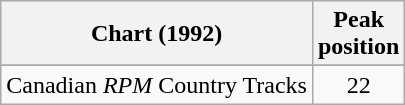<table class="wikitable sortable">
<tr>
<th align="left">Chart (1992)</th>
<th align="center">Peak<br>position</th>
</tr>
<tr tub>
</tr>
<tr>
<td align="left">Canadian <em>RPM</em> Country Tracks</td>
<td align="center">22</td>
</tr>
</table>
